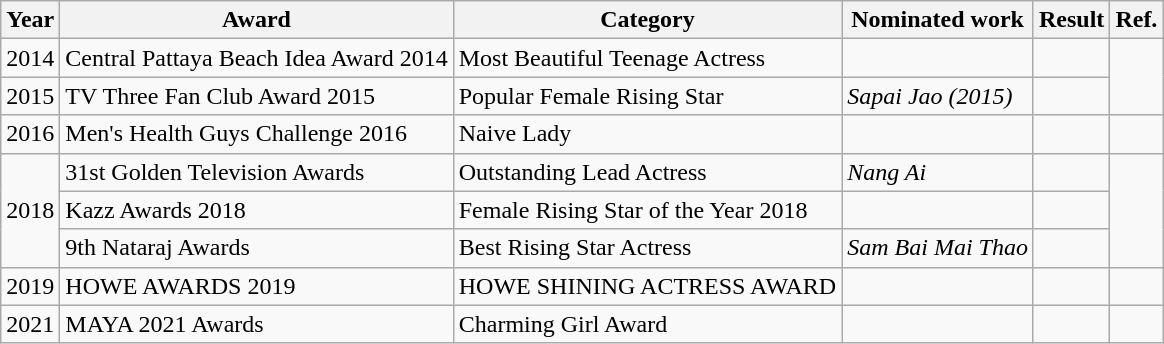<table class="wikitable">
<tr>
<th>Year</th>
<th>Award</th>
<th>Category</th>
<th>Nominated work</th>
<th>Result</th>
<th>Ref.</th>
</tr>
<tr>
<td>2014</td>
<td>Central Pattaya Beach Idea Award 2014</td>
<td>Most Beautiful Teenage Actress</td>
<td></td>
<td></td>
</tr>
<tr>
<td>2015</td>
<td>TV Three Fan Club Award 2015</td>
<td>Popular Female Rising Star</td>
<td><em>Sapai Jao (2015)</em></td>
<td></td>
</tr>
<tr>
<td>2016</td>
<td>Men's Health Guys Challenge 2016</td>
<td>Naive Lady</td>
<td></td>
<td></td>
<td></td>
</tr>
<tr>
<td rowspan="3">2018</td>
<td>31st Golden Television Awards</td>
<td>Outstanding Lead Actress</td>
<td><em>Nang Ai</em></td>
<td></td>
</tr>
<tr>
<td>Kazz Awards 2018</td>
<td>Female Rising Star of the Year 2018</td>
<td></td>
<td></td>
</tr>
<tr>
<td>9th Nataraj Awards</td>
<td>Best Rising Star Actress</td>
<td><em>Sam Bai Mai Thao</em></td>
<td></td>
</tr>
<tr>
<td>2019</td>
<td>HOWE AWARDS 2019</td>
<td>HOWE SHINING ACTRESS AWARD</td>
<td></td>
<td></td>
<td></td>
</tr>
<tr>
<td>2021</td>
<td>MAYA 2021 Awards</td>
<td>Charming Girl Award</td>
<td></td>
<td></td>
<td></td>
</tr>
</table>
